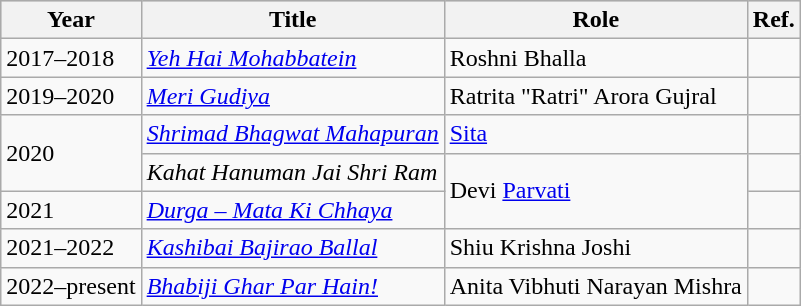<table class="wikitable sortable">
<tr style="background:#ccc; text-align:center;">
<th>Year</th>
<th>Title</th>
<th>Role</th>
<th>Ref.</th>
</tr>
<tr>
<td>2017–2018</td>
<td><em><a href='#'>Yeh Hai Mohabbatein</a></em></td>
<td>Roshni Bhalla</td>
<td></td>
</tr>
<tr>
<td>2019–2020</td>
<td><em><a href='#'>Meri Gudiya</a></em></td>
<td>Ratrita "Ratri" Arora Gujral</td>
<td></td>
</tr>
<tr>
<td rowspan="2">2020</td>
<td><em><a href='#'>Shrimad Bhagwat Mahapuran</a></em></td>
<td><a href='#'>Sita</a></td>
<td></td>
</tr>
<tr>
<td><em>Kahat Hanuman Jai Shri Ram</em></td>
<td rowspan="2">Devi <a href='#'>Parvati</a></td>
<td></td>
</tr>
<tr>
<td>2021</td>
<td><em><a href='#'>Durga – Mata Ki Chhaya</a></em></td>
<td></td>
</tr>
<tr>
<td>2021–2022</td>
<td><em><a href='#'>Kashibai Bajirao Ballal</a></em></td>
<td>Shiu Krishna Joshi</td>
<td></td>
</tr>
<tr>
<td>2022–present</td>
<td><em><a href='#'>Bhabiji Ghar Par Hain!</a></em></td>
<td>Anita Vibhuti Narayan Mishra</td>
<td></td>
</tr>
</table>
